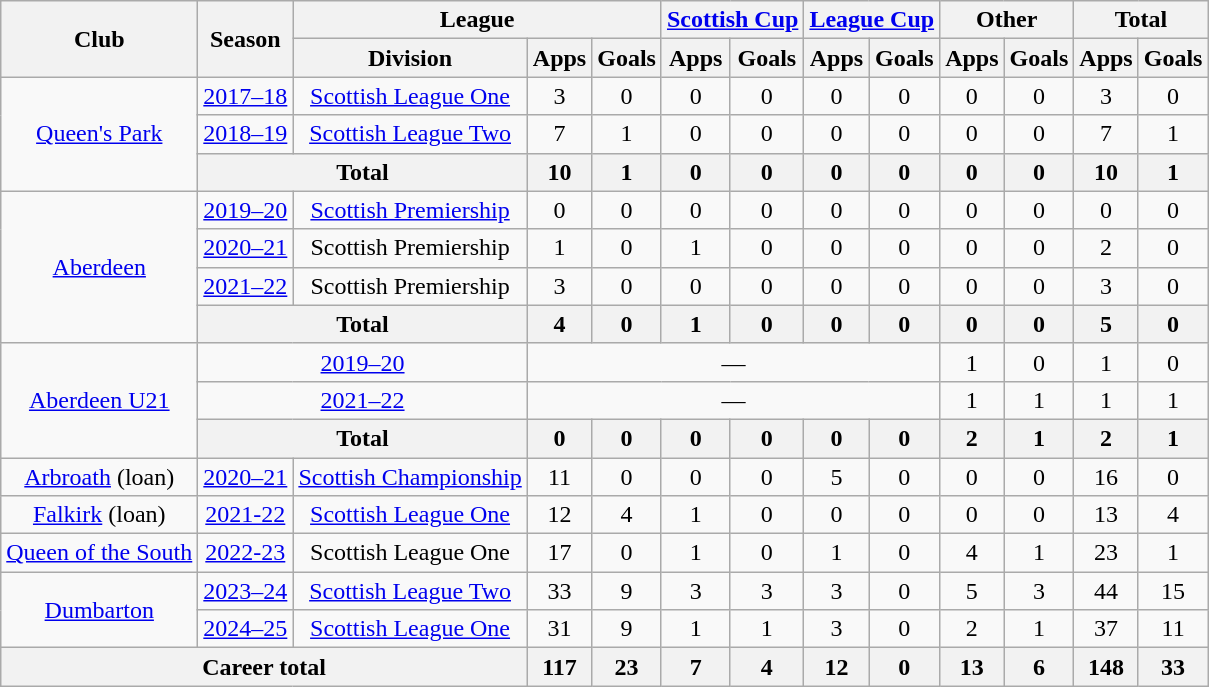<table class="wikitable" style="text-align: center">
<tr>
<th rowspan="2">Club</th>
<th rowspan="2">Season</th>
<th colspan="3">League</th>
<th colspan="2"><a href='#'>Scottish Cup</a></th>
<th colspan="2"><a href='#'>League Cup</a></th>
<th colspan="2">Other</th>
<th colspan="2">Total</th>
</tr>
<tr>
<th>Division</th>
<th>Apps</th>
<th>Goals</th>
<th>Apps</th>
<th>Goals</th>
<th>Apps</th>
<th>Goals</th>
<th>Apps</th>
<th>Goals</th>
<th>Apps</th>
<th>Goals</th>
</tr>
<tr>
<td rowspan="3"><a href='#'>Queen's Park</a></td>
<td><a href='#'>2017–18</a></td>
<td><a href='#'>Scottish League One</a></td>
<td>3</td>
<td>0</td>
<td>0</td>
<td>0</td>
<td>0</td>
<td>0</td>
<td>0</td>
<td>0</td>
<td>3</td>
<td>0</td>
</tr>
<tr>
<td><a href='#'>2018–19</a></td>
<td><a href='#'>Scottish League Two</a></td>
<td>7</td>
<td>1</td>
<td>0</td>
<td>0</td>
<td>0</td>
<td>0</td>
<td>0</td>
<td>0</td>
<td>7</td>
<td>1</td>
</tr>
<tr>
<th colspan="2">Total</th>
<th>10</th>
<th>1</th>
<th>0</th>
<th>0</th>
<th>0</th>
<th>0</th>
<th>0</th>
<th>0</th>
<th>10</th>
<th>1</th>
</tr>
<tr>
<td rowspan="4"><a href='#'>Aberdeen</a></td>
<td><a href='#'>2019–20</a></td>
<td><a href='#'>Scottish Premiership</a></td>
<td>0</td>
<td>0</td>
<td>0</td>
<td>0</td>
<td>0</td>
<td>0</td>
<td>0</td>
<td>0</td>
<td>0</td>
<td>0</td>
</tr>
<tr>
<td><a href='#'>2020–21</a></td>
<td>Scottish Premiership</td>
<td>1</td>
<td>0</td>
<td>1</td>
<td>0</td>
<td>0</td>
<td>0</td>
<td>0</td>
<td>0</td>
<td>2</td>
<td>0</td>
</tr>
<tr>
<td><a href='#'>2021–22</a></td>
<td>Scottish Premiership</td>
<td>3</td>
<td>0</td>
<td>0</td>
<td>0</td>
<td>0</td>
<td>0</td>
<td>0</td>
<td>0</td>
<td>3</td>
<td>0</td>
</tr>
<tr>
<th colspan="2">Total</th>
<th>4</th>
<th>0</th>
<th>1</th>
<th>0</th>
<th>0</th>
<th>0</th>
<th>0</th>
<th>0</th>
<th>5</th>
<th>0</th>
</tr>
<tr>
<td rowspan=3><a href='#'>Aberdeen U21</a></td>
<td colspan=2><a href='#'>2019–20</a></td>
<td colspan=6>—</td>
<td>1</td>
<td>0</td>
<td>1</td>
<td>0</td>
</tr>
<tr>
<td colspan=2><a href='#'>2021–22</a></td>
<td colspan=6>—</td>
<td>1</td>
<td>1</td>
<td>1</td>
<td>1</td>
</tr>
<tr>
<th colspan=2>Total</th>
<th>0</th>
<th>0</th>
<th>0</th>
<th>0</th>
<th>0</th>
<th>0</th>
<th>2</th>
<th>1</th>
<th>2</th>
<th>1</th>
</tr>
<tr>
<td><a href='#'>Arbroath</a> (loan)</td>
<td><a href='#'>2020–21</a></td>
<td><a href='#'>Scottish Championship</a></td>
<td>11</td>
<td>0</td>
<td>0</td>
<td>0</td>
<td>5</td>
<td>0</td>
<td>0</td>
<td>0</td>
<td>16</td>
<td>0</td>
</tr>
<tr>
<td><a href='#'>Falkirk</a> (loan)</td>
<td><a href='#'>2021-22</a></td>
<td><a href='#'>Scottish League One</a></td>
<td>12</td>
<td>4</td>
<td>1</td>
<td>0</td>
<td>0</td>
<td>0</td>
<td>0</td>
<td>0</td>
<td>13</td>
<td>4</td>
</tr>
<tr>
<td><a href='#'>Queen of the South</a></td>
<td><a href='#'>2022-23</a></td>
<td>Scottish League One</td>
<td>17</td>
<td>0</td>
<td>1</td>
<td>0</td>
<td>1</td>
<td>0</td>
<td>4</td>
<td>1</td>
<td>23</td>
<td>1</td>
</tr>
<tr>
<td rowspan="2"><a href='#'>Dumbarton</a></td>
<td><a href='#'>2023–24</a></td>
<td><a href='#'>Scottish League Two</a></td>
<td>33</td>
<td>9</td>
<td>3</td>
<td>3</td>
<td>3</td>
<td>0</td>
<td>5</td>
<td>3</td>
<td>44</td>
<td>15</td>
</tr>
<tr>
<td><a href='#'>2024–25</a></td>
<td><a href='#'>Scottish League One</a></td>
<td>31</td>
<td>9</td>
<td>1</td>
<td>1</td>
<td>3</td>
<td>0</td>
<td>2</td>
<td>1</td>
<td>37</td>
<td>11</td>
</tr>
<tr>
<th colspan="3">Career total</th>
<th>117</th>
<th>23</th>
<th>7</th>
<th>4</th>
<th>12</th>
<th>0</th>
<th>13</th>
<th>6</th>
<th>148</th>
<th>33</th>
</tr>
</table>
